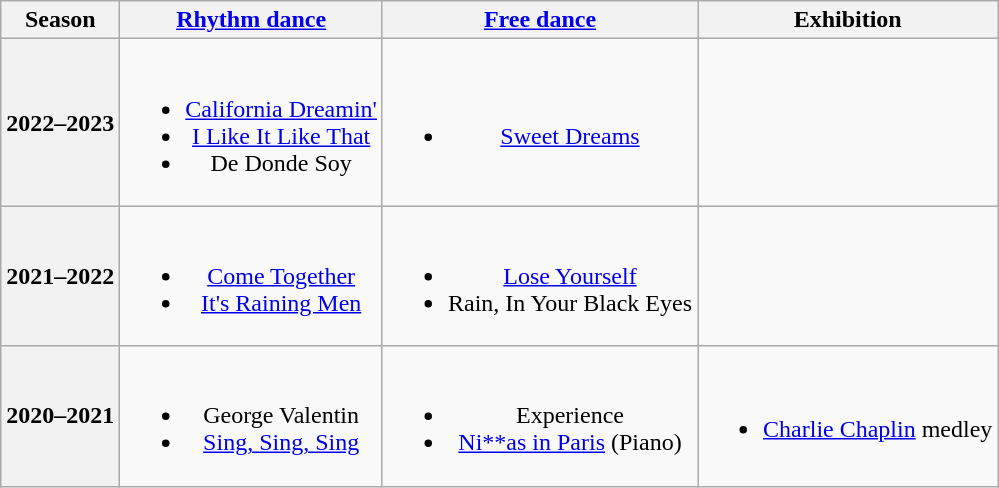<table class=wikitable style=text-align:center>
<tr>
<th>Season</th>
<th><a href='#'>Rhythm dance</a></th>
<th><a href='#'>Free dance</a></th>
<th>Exhibition</th>
</tr>
<tr>
<th>2022–2023 <br> </th>
<td><br><ul><li><a href='#'>California Dreamin'</a> <br> </li><li><a href='#'>I Like It Like That</a> <br> </li><li>De Donde Soy <br> </li></ul></td>
<td><br><ul><li><a href='#'>Sweet Dreams</a><br></li></ul></td>
<td></td>
</tr>
<tr>
<th>2021–2022 <br> </th>
<td><br><ul><li> <a href='#'>Come Together</a> <br> </li><li> <a href='#'>It's Raining Men</a> <br> </li></ul></td>
<td><br><ul><li><a href='#'>Lose Yourself</a> <br> </li><li>Rain, In Your Black Eyes <br> </li></ul></td>
<td></td>
</tr>
<tr>
<th>2020–2021 <br> </th>
<td><br><ul><li> George Valentin <br> </li><li> <a href='#'>Sing, Sing, Sing</a> <br> </li></ul></td>
<td><br><ul><li>Experience <br> </li><li><a href='#'>Ni**as in Paris</a> (Piano) <br> </li></ul></td>
<td><br><ul><li><a href='#'>Charlie Chaplin</a> medley</li></ul></td>
</tr>
</table>
